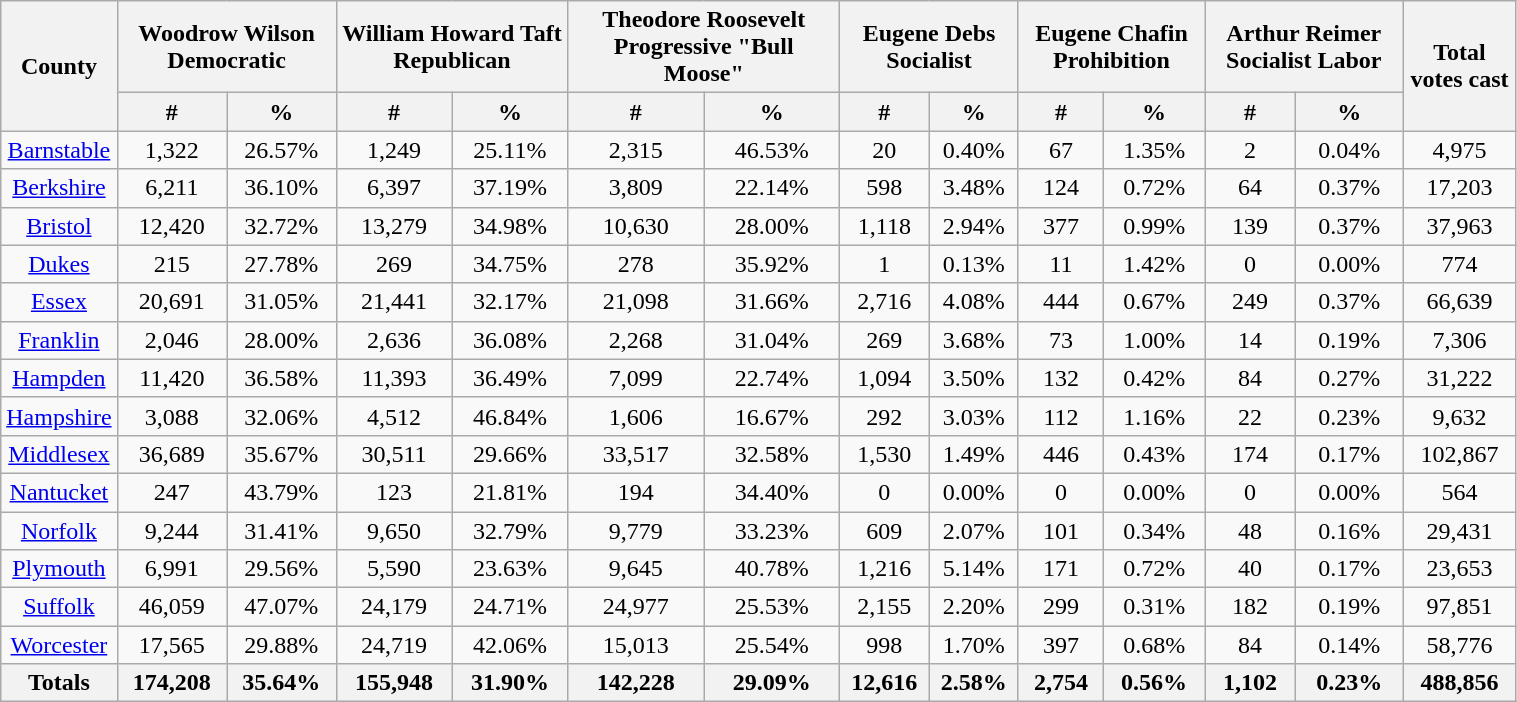<table width="80%" class="wikitable sortable">
<tr>
<th rowspan="2">County</th>
<th colspan="2">Woodrow Wilson Democratic</th>
<th colspan="2">William Howard Taft Republican</th>
<th colspan="2">Theodore Roosevelt Progressive "Bull Moose"</th>
<th colspan="2">Eugene Debs Socialist</th>
<th colspan="2">Eugene Chafin Prohibition</th>
<th colspan="2">Arthur Reimer Socialist Labor</th>
<th rowspan="2">Total votes cast</th>
</tr>
<tr>
<th>#</th>
<th>%</th>
<th>#</th>
<th>%</th>
<th>#</th>
<th>%</th>
<th>#</th>
<th>%</th>
<th>#</th>
<th>%</th>
<th>#</th>
<th>%</th>
</tr>
<tr style="text-align:center;">
<td><a href='#'>Barnstable</a></td>
<td>1,322</td>
<td>26.57%</td>
<td>1,249</td>
<td>25.11%</td>
<td>2,315</td>
<td>46.53%</td>
<td>20</td>
<td>0.40%</td>
<td>67</td>
<td>1.35%</td>
<td>2</td>
<td>0.04%</td>
<td>4,975</td>
</tr>
<tr style="text-align:center;">
<td><a href='#'>Berkshire</a></td>
<td>6,211</td>
<td>36.10%</td>
<td>6,397</td>
<td>37.19%</td>
<td>3,809</td>
<td>22.14%</td>
<td>598</td>
<td>3.48%</td>
<td>124</td>
<td>0.72%</td>
<td>64</td>
<td>0.37%</td>
<td>17,203</td>
</tr>
<tr style="text-align:center;">
<td><a href='#'>Bristol</a></td>
<td>12,420</td>
<td>32.72%</td>
<td>13,279</td>
<td>34.98%</td>
<td>10,630</td>
<td>28.00%</td>
<td>1,118</td>
<td>2.94%</td>
<td>377</td>
<td>0.99%</td>
<td>139</td>
<td>0.37%</td>
<td>37,963</td>
</tr>
<tr style="text-align:center;">
<td><a href='#'>Dukes</a></td>
<td>215</td>
<td>27.78%</td>
<td>269</td>
<td>34.75%</td>
<td>278</td>
<td>35.92%</td>
<td>1</td>
<td>0.13%</td>
<td>11</td>
<td>1.42%</td>
<td>0</td>
<td>0.00%</td>
<td>774</td>
</tr>
<tr style="text-align:center;">
<td><a href='#'>Essex</a></td>
<td>20,691</td>
<td>31.05%</td>
<td>21,441</td>
<td>32.17%</td>
<td>21,098</td>
<td>31.66%</td>
<td>2,716</td>
<td>4.08%</td>
<td>444</td>
<td>0.67%</td>
<td>249</td>
<td>0.37%</td>
<td>66,639</td>
</tr>
<tr style="text-align:center;">
<td><a href='#'>Franklin</a></td>
<td>2,046</td>
<td>28.00%</td>
<td>2,636</td>
<td>36.08%</td>
<td>2,268</td>
<td>31.04%</td>
<td>269</td>
<td>3.68%</td>
<td>73</td>
<td>1.00%</td>
<td>14</td>
<td>0.19%</td>
<td>7,306</td>
</tr>
<tr style="text-align:center;">
<td><a href='#'>Hampden</a></td>
<td>11,420</td>
<td>36.58%</td>
<td>11,393</td>
<td>36.49%</td>
<td>7,099</td>
<td>22.74%</td>
<td>1,094</td>
<td>3.50%</td>
<td>132</td>
<td>0.42%</td>
<td>84</td>
<td>0.27%</td>
<td>31,222</td>
</tr>
<tr style="text-align:center;">
<td><a href='#'>Hampshire</a></td>
<td>3,088</td>
<td>32.06%</td>
<td>4,512</td>
<td>46.84%</td>
<td>1,606</td>
<td>16.67%</td>
<td>292</td>
<td>3.03%</td>
<td>112</td>
<td>1.16%</td>
<td>22</td>
<td>0.23%</td>
<td>9,632</td>
</tr>
<tr style="text-align:center;">
<td><a href='#'>Middlesex</a></td>
<td>36,689</td>
<td>35.67%</td>
<td>30,511</td>
<td>29.66%</td>
<td>33,517</td>
<td>32.58%</td>
<td>1,530</td>
<td>1.49%</td>
<td>446</td>
<td>0.43%</td>
<td>174</td>
<td>0.17%</td>
<td>102,867</td>
</tr>
<tr style="text-align:center;">
<td><a href='#'>Nantucket</a></td>
<td>247</td>
<td>43.79%</td>
<td>123</td>
<td>21.81%</td>
<td>194</td>
<td>34.40%</td>
<td>0</td>
<td>0.00%</td>
<td>0</td>
<td>0.00%</td>
<td>0</td>
<td>0.00%</td>
<td>564</td>
</tr>
<tr style="text-align:center;">
<td><a href='#'>Norfolk</a></td>
<td>9,244</td>
<td>31.41%</td>
<td>9,650</td>
<td>32.79%</td>
<td>9,779</td>
<td>33.23%</td>
<td>609</td>
<td>2.07%</td>
<td>101</td>
<td>0.34%</td>
<td>48</td>
<td>0.16%</td>
<td>29,431</td>
</tr>
<tr style="text-align:center;">
<td><a href='#'>Plymouth</a></td>
<td>6,991</td>
<td>29.56%</td>
<td>5,590</td>
<td>23.63%</td>
<td>9,645</td>
<td>40.78%</td>
<td>1,216</td>
<td>5.14%</td>
<td>171</td>
<td>0.72%</td>
<td>40</td>
<td>0.17%</td>
<td>23,653</td>
</tr>
<tr style="text-align:center;">
<td><a href='#'>Suffolk</a></td>
<td>46,059</td>
<td>47.07%</td>
<td>24,179</td>
<td>24.71%</td>
<td>24,977</td>
<td>25.53%</td>
<td>2,155</td>
<td>2.20%</td>
<td>299</td>
<td>0.31%</td>
<td>182</td>
<td>0.19%</td>
<td>97,851</td>
</tr>
<tr style="text-align:center;">
<td><a href='#'>Worcester</a></td>
<td>17,565</td>
<td>29.88%</td>
<td>24,719</td>
<td>42.06%</td>
<td>15,013</td>
<td>25.54%</td>
<td>998</td>
<td>1.70%</td>
<td>397</td>
<td>0.68%</td>
<td>84</td>
<td>0.14%</td>
<td>58,776</td>
</tr>
<tr>
<th>Totals</th>
<th>174,208</th>
<th>35.64%</th>
<th>155,948</th>
<th>31.90%</th>
<th>142,228</th>
<th>29.09%</th>
<th>12,616</th>
<th>2.58%</th>
<th>2,754</th>
<th>0.56%</th>
<th>1,102</th>
<th>0.23%</th>
<th>488,856</th>
</tr>
</table>
